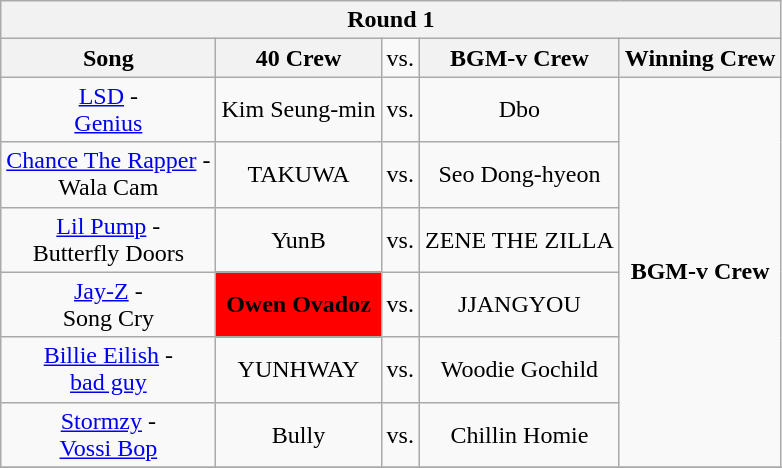<table class="wikitable" style="text-align:center" border="2">
<tr>
<th colspan="5">Round 1</th>
</tr>
<tr>
<th>Song</th>
<th>40 Crew</th>
<td>vs.</td>
<th>BGM-v Crew</th>
<th>Winning Crew</th>
</tr>
<tr>
<td><a href='#'>LSD</a> -<br><a href='#'>Genius</a></td>
<td>Kim Seung-min</td>
<td>vs.</td>
<td>Dbo</td>
<td rowspan="6"><strong>BGM-v Crew</strong></td>
</tr>
<tr>
<td><a href='#'>Chance The Rapper</a> -<br>Wala Cam</td>
<td>TAKUWA</td>
<td>vs.</td>
<td>Seo Dong-hyeon</td>
</tr>
<tr>
<td><a href='#'>Lil Pump</a> -<br>Butterfly Doors</td>
<td>YunB</td>
<td>vs.</td>
<td>ZENE THE ZILLA</td>
</tr>
<tr>
<td><a href='#'>Jay-Z</a> -<br>Song Cry</td>
<td style="background:red"><strong>Owen Ovadoz</strong></td>
<td>vs.</td>
<td>JJANGYOU</td>
</tr>
<tr>
<td><a href='#'>Billie Eilish</a> -<br><a href='#'>bad guy</a></td>
<td>YUNHWAY</td>
<td>vs.</td>
<td>Woodie Gochild</td>
</tr>
<tr>
<td><a href='#'>Stormzy</a> -<br><a href='#'>Vossi Bop</a></td>
<td>Bully</td>
<td>vs.</td>
<td>Chillin Homie</td>
</tr>
<tr>
</tr>
</table>
